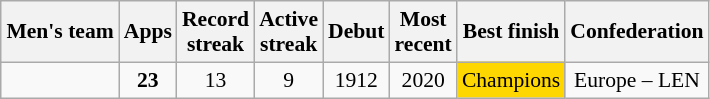<table class="wikitable" style="text-align: center; font-size: 90%; margin-left: 1em;">
<tr>
<th>Men's team</th>
<th>Apps</th>
<th>Record<br>streak</th>
<th>Active<br>streak</th>
<th>Debut</th>
<th>Most<br>recent</th>
<th>Best finish</th>
<th>Confederation</th>
</tr>
<tr>
<td style="text-align: left;"></td>
<td><strong>23</strong></td>
<td>13</td>
<td>9</td>
<td>1912</td>
<td>2020</td>
<td style="background-color: gold;">Champions</td>
<td>Europe – LEN</td>
</tr>
</table>
